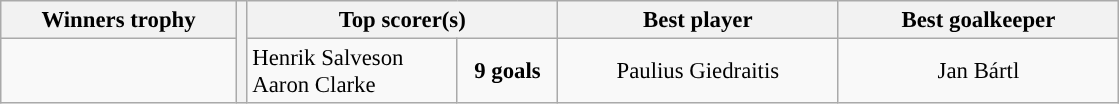<table class="wikitable" style="text-align: center; font-size: 95%;">
<tr>
<th width=150>Winners trophy</th>
<th rowspan=2></th>
<th width=200 colspan=2>Top scorer(s)</th>
<th width=180>Best player</th>
<th width=180>Best goalkeeper</th>
</tr>
<tr align=center style="background:">
<td style="text-align:center;"></td>
<td style="text-align:left;"> Henrik Salveson<br> Aaron Clarke</td>
<td><strong>9 goals</strong></td>
<td> Paulius Giedraitis</td>
<td> Jan Bártl</td>
</tr>
</table>
